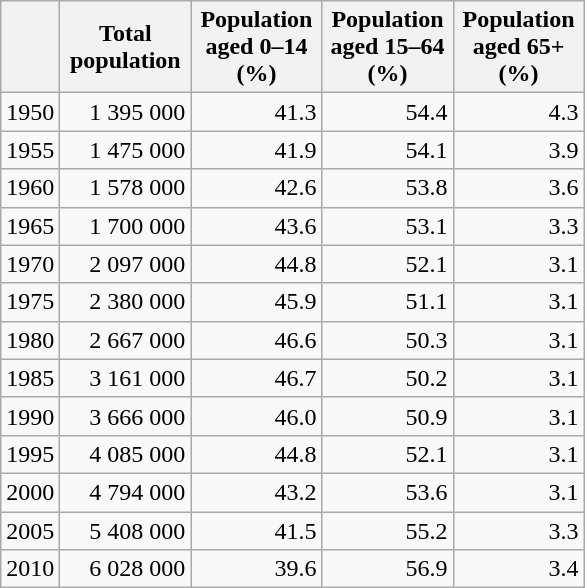<table class="wikitable" style="text-align: right;">
<tr>
<th></th>
<th width="80pt">Total population</th>
<th width="80pt">Population aged 0–14 (%)</th>
<th width="80pt">Population aged 15–64 (%)</th>
<th width="80pt">Population aged 65+ (%)</th>
</tr>
<tr>
<td>1950</td>
<td>1 395 000</td>
<td>41.3</td>
<td>54.4</td>
<td>4.3</td>
</tr>
<tr>
<td>1955</td>
<td>1 475 000</td>
<td>41.9</td>
<td>54.1</td>
<td>3.9</td>
</tr>
<tr>
<td>1960</td>
<td>1 578 000</td>
<td>42.6</td>
<td>53.8</td>
<td>3.6</td>
</tr>
<tr>
<td>1965</td>
<td>1 700 000</td>
<td>43.6</td>
<td>53.1</td>
<td>3.3</td>
</tr>
<tr>
<td>1970</td>
<td>2 097 000</td>
<td>44.8</td>
<td>52.1</td>
<td>3.1</td>
</tr>
<tr>
<td>1975</td>
<td>2 380 000</td>
<td>45.9</td>
<td>51.1</td>
<td>3.1</td>
</tr>
<tr>
<td>1980</td>
<td>2 667 000</td>
<td>46.6</td>
<td>50.3</td>
<td>3.1</td>
</tr>
<tr>
<td>1985</td>
<td>3 161 000</td>
<td>46.7</td>
<td>50.2</td>
<td>3.1</td>
</tr>
<tr>
<td>1990</td>
<td>3 666 000</td>
<td>46.0</td>
<td>50.9</td>
<td>3.1</td>
</tr>
<tr>
<td>1995</td>
<td>4 085 000</td>
<td>44.8</td>
<td>52.1</td>
<td>3.1</td>
</tr>
<tr>
<td>2000</td>
<td>4 794 000</td>
<td>43.2</td>
<td>53.6</td>
<td>3.1</td>
</tr>
<tr>
<td>2005</td>
<td>5 408 000</td>
<td>41.5</td>
<td>55.2</td>
<td>3.3</td>
</tr>
<tr>
<td>2010</td>
<td>6 028 000</td>
<td>39.6</td>
<td>56.9</td>
<td>3.4</td>
</tr>
</table>
